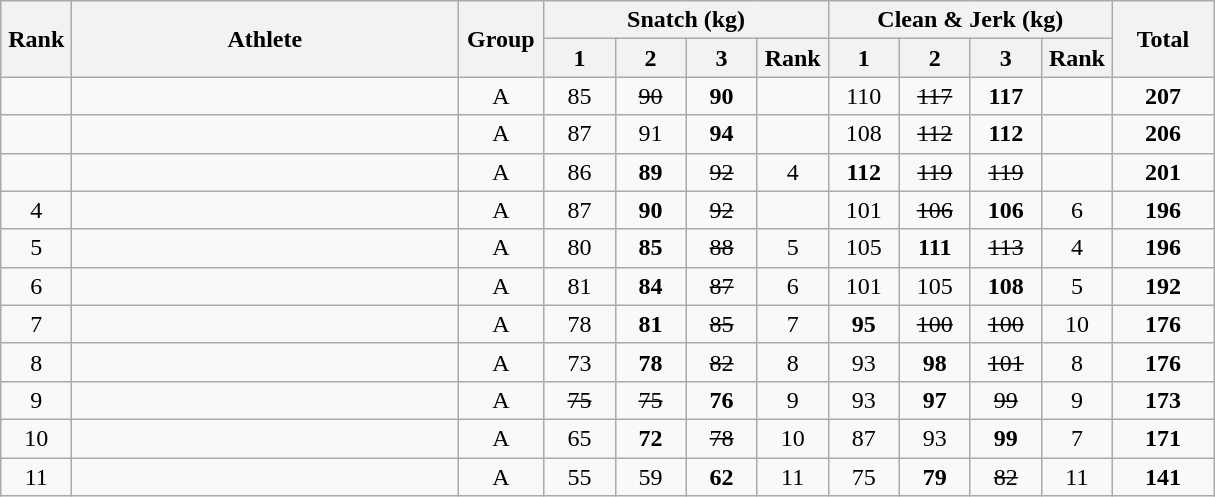<table class = "wikitable" style="text-align:center;">
<tr>
<th rowspan=2 width=40>Rank</th>
<th rowspan=2 width=250>Athlete</th>
<th rowspan=2 width=50>Group</th>
<th colspan=4>Snatch (kg)</th>
<th colspan=4>Clean & Jerk (kg)</th>
<th rowspan=2 width=60>Total</th>
</tr>
<tr>
<th width=40>1</th>
<th width=40>2</th>
<th width=40>3</th>
<th width=40>Rank</th>
<th width=40>1</th>
<th width=40>2</th>
<th width=40>3</th>
<th width=40>Rank</th>
</tr>
<tr>
<td></td>
<td align=left></td>
<td>A</td>
<td>85</td>
<td><s>90</s></td>
<td><strong>90</strong></td>
<td></td>
<td>110</td>
<td><s>117</s></td>
<td><strong>117</strong></td>
<td></td>
<td><strong>207</strong></td>
</tr>
<tr>
<td></td>
<td align=left></td>
<td>A</td>
<td>87</td>
<td>91</td>
<td><strong>94</strong></td>
<td></td>
<td>108</td>
<td><s>112</s></td>
<td><strong>112</strong></td>
<td></td>
<td><strong>206</strong></td>
</tr>
<tr>
<td></td>
<td align=left></td>
<td>A</td>
<td>86</td>
<td><strong>89</strong></td>
<td><s>92</s></td>
<td>4</td>
<td><strong>112</strong></td>
<td><s>119</s></td>
<td><s>119</s></td>
<td></td>
<td><strong>201</strong></td>
</tr>
<tr>
<td>4</td>
<td align=left></td>
<td>A</td>
<td>87</td>
<td><strong>90</strong></td>
<td><s>92</s></td>
<td></td>
<td>101</td>
<td><s>106</s></td>
<td><strong>106</strong></td>
<td>6</td>
<td><strong>196</strong></td>
</tr>
<tr>
<td>5</td>
<td align=left></td>
<td>A</td>
<td>80</td>
<td><strong>85</strong></td>
<td><s>88</s></td>
<td>5</td>
<td>105</td>
<td><strong>111</strong></td>
<td><s>113</s></td>
<td>4</td>
<td><strong>196</strong></td>
</tr>
<tr>
<td>6</td>
<td align=left></td>
<td>A</td>
<td>81</td>
<td><strong>84</strong></td>
<td><s>87</s></td>
<td>6</td>
<td>101</td>
<td>105</td>
<td><strong>108</strong></td>
<td>5</td>
<td><strong>192</strong></td>
</tr>
<tr>
<td>7</td>
<td align=left></td>
<td>A</td>
<td>78</td>
<td><strong>81</strong></td>
<td><s>85</s></td>
<td>7</td>
<td><strong>95</strong></td>
<td><s>100</s></td>
<td><s>100</s></td>
<td>10</td>
<td><strong>176</strong></td>
</tr>
<tr>
<td>8</td>
<td align=left></td>
<td>A</td>
<td>73</td>
<td><strong>78</strong></td>
<td><s>82</s></td>
<td>8</td>
<td>93</td>
<td><strong>98</strong></td>
<td><s>101</s></td>
<td>8</td>
<td><strong>176</strong></td>
</tr>
<tr>
<td>9</td>
<td align=left></td>
<td>A</td>
<td><s>75</s></td>
<td><s>75</s></td>
<td><strong>76</strong></td>
<td>9</td>
<td>93</td>
<td><strong>97</strong></td>
<td><s>99</s></td>
<td>9</td>
<td><strong>173</strong></td>
</tr>
<tr>
<td>10</td>
<td align=left></td>
<td>A</td>
<td>65</td>
<td><strong>72</strong></td>
<td><s>78</s></td>
<td>10</td>
<td>87</td>
<td>93</td>
<td><strong>99</strong></td>
<td>7</td>
<td><strong>171</strong></td>
</tr>
<tr>
<td>11</td>
<td align=left></td>
<td>A</td>
<td>55</td>
<td>59</td>
<td><strong>62</strong></td>
<td>11</td>
<td>75</td>
<td><strong>79</strong></td>
<td><s>82</s></td>
<td>11</td>
<td><strong>141</strong></td>
</tr>
</table>
